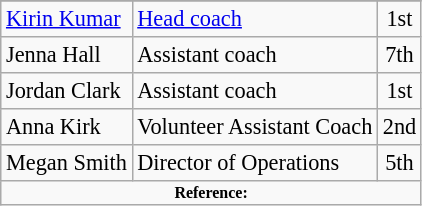<table class="wikitable" style="font-size:93%;">
<tr>
</tr>
<tr>
<td><a href='#'>Kirin Kumar</a></td>
<td><a href='#'>Head coach</a></td>
<td align=center>1st</td>
</tr>
<tr>
<td>Jenna Hall</td>
<td>Assistant coach</td>
<td align=center>7th</td>
</tr>
<tr>
<td>Jordan Clark</td>
<td>Assistant coach</td>
<td align=center>1st</td>
</tr>
<tr>
<td>Anna Kirk</td>
<td>Volunteer Assistant Coach</td>
<td align=center>2nd</td>
</tr>
<tr>
<td>Megan Smith</td>
<td>Director of Operations</td>
<td align=center>5th</td>
</tr>
<tr>
<td colspan="4"  style="font-size:8pt; text-align:center;"><strong>Reference:</strong></td>
</tr>
</table>
